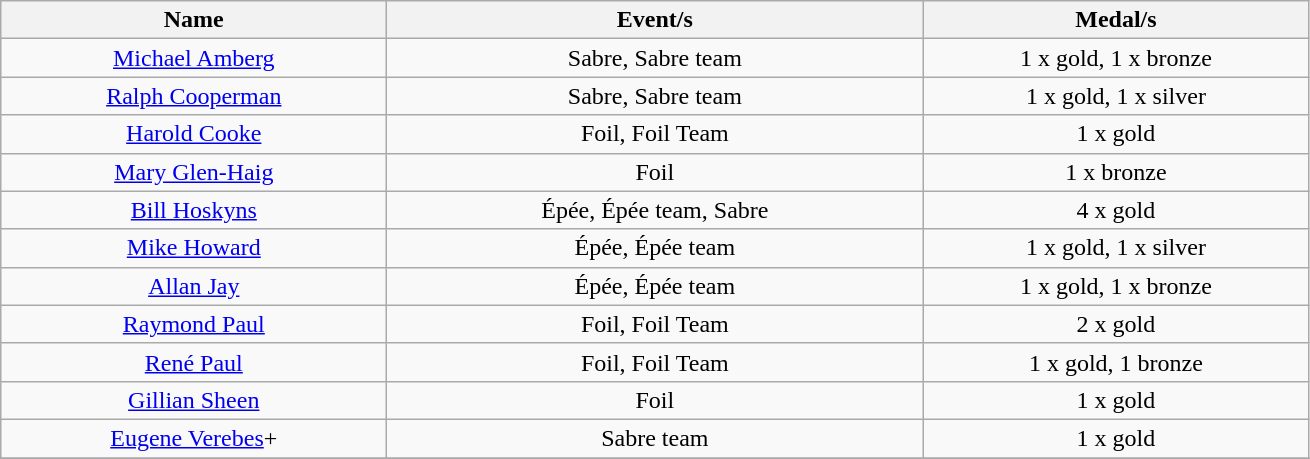<table class="wikitable" style="text-align: center">
<tr>
<th width=250>Name</th>
<th width=350>Event/s</th>
<th width=250>Medal/s</th>
</tr>
<tr>
<td><a href='#'>Michael Amberg</a></td>
<td>Sabre, Sabre team</td>
<td>1 x gold, 1 x bronze</td>
</tr>
<tr>
<td><a href='#'>Ralph Cooperman</a></td>
<td>Sabre, Sabre team</td>
<td>1 x gold, 1 x silver</td>
</tr>
<tr>
<td><a href='#'>Harold Cooke</a></td>
<td>Foil, Foil Team</td>
<td>1 x gold</td>
</tr>
<tr>
<td><a href='#'>Mary Glen-Haig</a></td>
<td>Foil</td>
<td>1 x bronze</td>
</tr>
<tr>
<td><a href='#'>Bill Hoskyns</a></td>
<td>Épée, Épée team, Sabre</td>
<td>4 x gold</td>
</tr>
<tr>
<td><a href='#'>Mike Howard</a></td>
<td>Épée, Épée team</td>
<td>1 x gold, 1 x silver</td>
</tr>
<tr>
<td><a href='#'>Allan Jay</a></td>
<td>Épée, Épée team</td>
<td>1 x gold, 1 x bronze</td>
</tr>
<tr>
<td><a href='#'>Raymond Paul</a></td>
<td>Foil, Foil Team</td>
<td>2 x gold</td>
</tr>
<tr>
<td><a href='#'>René Paul</a></td>
<td>Foil, Foil Team</td>
<td>1 x gold, 1 bronze</td>
</tr>
<tr>
<td><a href='#'>Gillian Sheen</a></td>
<td>Foil</td>
<td>1 x gold</td>
</tr>
<tr>
<td><a href='#'>Eugene Verebes</a>+</td>
<td>Sabre team</td>
<td>1 x gold</td>
</tr>
<tr>
</tr>
</table>
